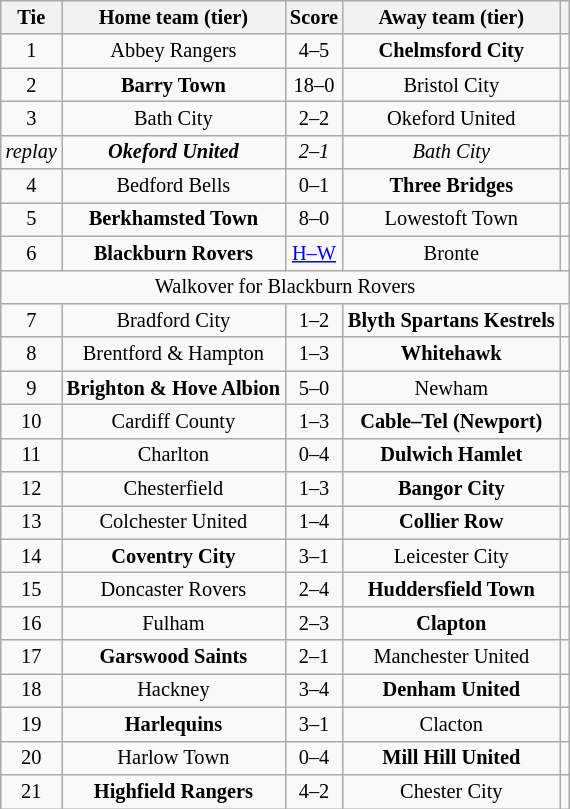<table class="wikitable" style="text-align:center; font-size:85%">
<tr>
<th>Tie</th>
<th>Home team (tier)</th>
<th>Score</th>
<th>Away team (tier)</th>
<th></th>
</tr>
<tr>
<td align="center">1</td>
<td>Abbey Rangers</td>
<td align="center">4–5</td>
<td><strong>Chelmsford City</strong></td>
<td></td>
</tr>
<tr>
<td align="center">2</td>
<td><strong>Barry Town</strong></td>
<td align="center">18–0</td>
<td>Bristol City</td>
<td></td>
</tr>
<tr>
<td align="center">3</td>
<td>Bath City</td>
<td align="center">2–2 </td>
<td>Okeford United</td>
<td></td>
</tr>
<tr>
<td align="center"><em>replay</em></td>
<td><strong><em>Okeford United</em></strong></td>
<td align="center"><em>2–1</em></td>
<td><em>Bath City</em></td>
<td></td>
</tr>
<tr>
<td align="center">4</td>
<td>Bedford Bells</td>
<td align="center">0–1 </td>
<td><strong>Three Bridges</strong></td>
<td></td>
</tr>
<tr>
<td align="center">5</td>
<td><strong>Berkhamsted Town</strong></td>
<td align="center">8–0</td>
<td>Lowestoft Town</td>
<td></td>
</tr>
<tr>
<td align="center">6</td>
<td><strong>Blackburn Rovers</strong></td>
<td align="center"><a href='#'>H–W</a></td>
<td>Bronte</td>
<td></td>
</tr>
<tr>
<td colspan="5" align="center">Walkover for Blackburn Rovers</td>
</tr>
<tr>
<td align="center">7</td>
<td>Bradford City</td>
<td align="center">1–2</td>
<td><strong>Blyth Spartans Kestrels</strong></td>
<td></td>
</tr>
<tr>
<td align="center">8</td>
<td>Brentford & Hampton</td>
<td align="center">1–3</td>
<td><strong>Whitehawk</strong></td>
<td></td>
</tr>
<tr>
<td align="center">9</td>
<td><strong>Brighton & Hove Albion</strong></td>
<td align="center">5–0</td>
<td>Newham</td>
<td></td>
</tr>
<tr>
<td align="center">10</td>
<td>Cardiff County</td>
<td align="center">1–3</td>
<td><strong>Cable–Tel (Newport)</strong></td>
<td></td>
</tr>
<tr>
<td align="center">11</td>
<td>Charlton</td>
<td align="center">0–4</td>
<td><strong>Dulwich Hamlet</strong></td>
<td></td>
</tr>
<tr>
<td align="center">12</td>
<td>Chesterfield</td>
<td align="center">1–3</td>
<td Bangor City><strong>Bangor City</strong></td>
</tr>
<tr>
<td align="center">13</td>
<td>Colchester United</td>
<td align="center">1–4</td>
<td><strong>Collier Row</strong></td>
<td></td>
</tr>
<tr>
<td align="center">14</td>
<td><strong>Coventry City</strong></td>
<td align="center">3–1</td>
<td>Leicester City</td>
<td></td>
</tr>
<tr>
<td align="center">15</td>
<td>Doncaster Rovers</td>
<td align="center">2–4 </td>
<td><strong>Huddersfield Town</strong></td>
<td></td>
</tr>
<tr>
<td align="center">16</td>
<td>Fulham</td>
<td align="center">2–3</td>
<td><strong>Clapton</strong></td>
<td></td>
</tr>
<tr>
<td align="center">17</td>
<td><strong>Garswood Saints</strong></td>
<td align="center">2–1</td>
<td>Manchester United</td>
<td></td>
</tr>
<tr>
<td align="center">18</td>
<td>Hackney</td>
<td align="center">3–4</td>
<td><strong>Denham United</strong></td>
<td></td>
</tr>
<tr>
<td align="center">19</td>
<td><strong>Harlequins</strong></td>
<td align="center">3–1</td>
<td>Clacton</td>
<td></td>
</tr>
<tr>
<td align="center">20</td>
<td>Harlow Town</td>
<td align="center">0–4</td>
<td><strong>Mill Hill United</strong></td>
<td></td>
</tr>
<tr>
<td align="center">21</td>
<td><strong>Highfield Rangers</strong></td>
<td align="center">4–2</td>
<td>Chester City</td>
<td></td>
</tr>
</table>
